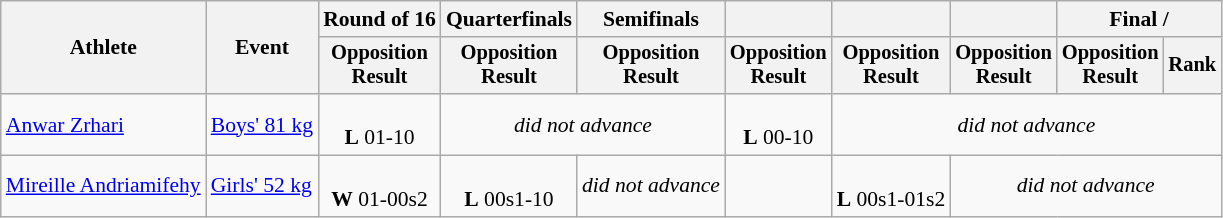<table class="wikitable" style="text-align:center;font-size:90%">
<tr>
<th rowspan=2>Athlete</th>
<th rowspan=2>Event</th>
<th>Round of 16</th>
<th>Quarterfinals</th>
<th>Semifinals</th>
<th></th>
<th></th>
<th></th>
<th colspan=2>Final / </th>
</tr>
<tr style="font-size:95%">
<th>Opposition<br>Result</th>
<th>Opposition<br>Result</th>
<th>Opposition<br>Result</th>
<th>Opposition<br>Result</th>
<th>Opposition<br>Result</th>
<th>Opposition<br>Result</th>
<th>Opposition<br>Result</th>
<th>Rank</th>
</tr>
<tr align=center>
<td align=left><a href='#'>Anwar Zrhari</a></td>
<td align=left><a href='#'>Boys' 81 kg</a></td>
<td><br> <strong>L</strong> 01-10</td>
<td colspan=2><em>did not advance</em></td>
<td><br> <strong>L</strong> 00-10</td>
<td colspan=4><em>did not advance</em></td>
</tr>
<tr align=center>
<td align=left><a href='#'>Mireille Andriamifehy</a></td>
<td align=left><a href='#'>Girls' 52 kg</a></td>
<td><br> <strong>W</strong> 01-00s2</td>
<td><br> <strong>L</strong> 00s1-10</td>
<td><em>did not advance</em></td>
<td></td>
<td><br> <strong>L</strong> 00s1-01s2</td>
<td colspan=3><em>did not advance</em></td>
</tr>
</table>
